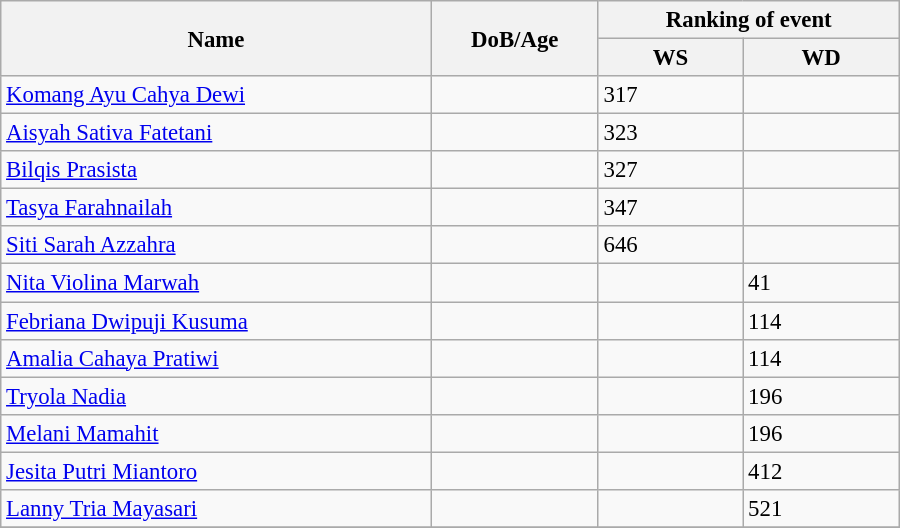<table class="wikitable"  style="width:600px; font-size:95%;">
<tr>
<th align="left" rowspan="2">Name</th>
<th align="left" rowspan="2">DoB/Age</th>
<th align="center" colspan="2">Ranking of event</th>
</tr>
<tr>
<th align="center">WS</th>
<th align="center">WD</th>
</tr>
<tr>
<td align="left"><a href='#'>Komang Ayu Cahya Dewi</a></td>
<td align="left"></td>
<td>317</td>
<td></td>
</tr>
<tr>
<td align="left"><a href='#'>Aisyah Sativa Fatetani</a></td>
<td align="left"></td>
<td>323</td>
<td></td>
</tr>
<tr>
<td align="left"><a href='#'>Bilqis Prasista</a></td>
<td align="left"></td>
<td>327</td>
<td></td>
</tr>
<tr>
<td align="left"><a href='#'>Tasya Farahnailah</a></td>
<td align="left"></td>
<td>347</td>
<td></td>
</tr>
<tr>
<td align="left"><a href='#'>Siti Sarah Azzahra</a></td>
<td align="left"></td>
<td>646</td>
<td></td>
</tr>
<tr>
<td align="left"><a href='#'>Nita Violina Marwah</a></td>
<td align="left"></td>
<td></td>
<td>41</td>
</tr>
<tr>
<td align="left"><a href='#'>Febriana Dwipuji Kusuma</a></td>
<td align="left"></td>
<td></td>
<td>114</td>
</tr>
<tr>
<td align="left"><a href='#'>Amalia Cahaya Pratiwi</a></td>
<td align="left"></td>
<td></td>
<td>114</td>
</tr>
<tr>
<td align="left"><a href='#'>Tryola Nadia</a></td>
<td align="left"></td>
<td></td>
<td>196</td>
</tr>
<tr>
<td align="left"><a href='#'>Melani Mamahit</a></td>
<td align="left"></td>
<td></td>
<td>196</td>
</tr>
<tr>
<td align="left"><a href='#'>Jesita Putri Miantoro</a></td>
<td align="left"></td>
<td></td>
<td>412</td>
</tr>
<tr>
<td align="left"><a href='#'>Lanny Tria Mayasari</a></td>
<td align="left"></td>
<td></td>
<td>521</td>
</tr>
<tr>
</tr>
</table>
